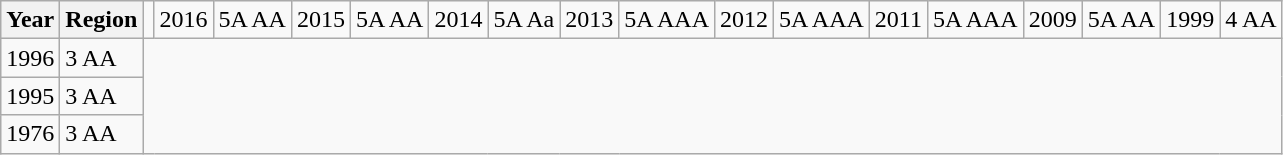<table class="wikitable">
<tr>
<th>Year</th>
<th>Region</th>
<td 2017></td>
<td>2016</td>
<td>5A AA</td>
<td>2015</td>
<td>5A AA</td>
<td>2014</td>
<td>5A Aa</td>
<td>2013</td>
<td>5A AAA</td>
<td>2012</td>
<td>5A AAA</td>
<td>2011</td>
<td>5A AAA</td>
<td>2009</td>
<td>5A AA</td>
<td>1999</td>
<td>4 AA</td>
</tr>
<tr>
<td>1996</td>
<td>3 AA</td>
</tr>
<tr>
<td>1995</td>
<td>3 AA</td>
</tr>
<tr>
<td>1976</td>
<td>3 AA</td>
</tr>
</table>
